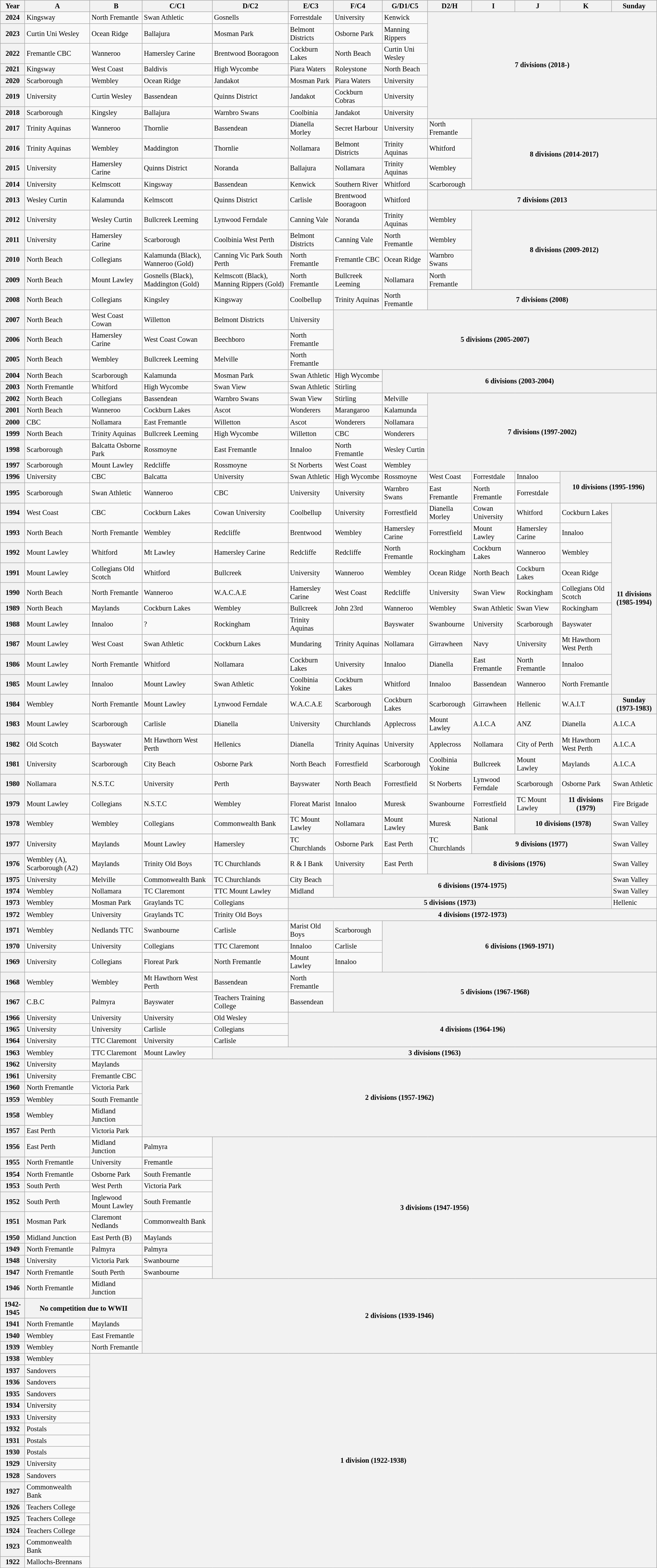<table class="wikitable sortable" style="width:100%; font-size:85%;">
<tr>
<th>Year</th>
<th>A</th>
<th>B</th>
<th>C/C1</th>
<th>D/C2</th>
<th>E/C3</th>
<th>F/C4</th>
<th>G/D1/C5</th>
<th>D2/H</th>
<th>I</th>
<th>J</th>
<th>K</th>
<th>Sunday</th>
</tr>
<tr>
<th>2024</th>
<td>Kingsway</td>
<td>North Fremantle</td>
<td>Swan Athletic</td>
<td>Gosnells</td>
<td>Forrestdale</td>
<td>University</td>
<td>Kenwick</td>
<th colspan="5" rowspan="7">7 divisions (2018-)</th>
</tr>
<tr>
<th>2023</th>
<td>Curtin Uni Wesley</td>
<td>Ocean Ridge</td>
<td>Ballajura</td>
<td>Mosman Park</td>
<td>Belmont Districts</td>
<td>Osborne Park</td>
<td>Manning Rippers</td>
</tr>
<tr>
<th>2022</th>
<td>Fremantle CBC</td>
<td>Wanneroo</td>
<td>Hamersley Carine</td>
<td>Brentwood Booragoon</td>
<td>Cockburn Lakes</td>
<td>North Beach</td>
<td>Curtin Uni Wesley</td>
</tr>
<tr>
<th>2021</th>
<td>Kingsway</td>
<td>West Coast</td>
<td>Baldivis</td>
<td>High Wycombe</td>
<td>Piara Waters</td>
<td>Roleystone</td>
<td>North Beach</td>
</tr>
<tr>
<th>2020</th>
<td>Scarborough</td>
<td>Wembley</td>
<td>Ocean Ridge</td>
<td>Jandakot</td>
<td>Mosman Park</td>
<td>Piara Waters</td>
<td>University</td>
</tr>
<tr>
<th>2019</th>
<td>University</td>
<td>Curtin Wesley</td>
<td>Bassendean</td>
<td>Quinns District</td>
<td>Jandakot</td>
<td>Cockburn Cobras</td>
<td>University</td>
</tr>
<tr>
<th>2018</th>
<td>Scarborough</td>
<td>Kingsley</td>
<td>Ballajura</td>
<td>Warnbro Swans</td>
<td>Coolbinia</td>
<td>Jandakot</td>
<td>University</td>
</tr>
<tr>
<th>2017</th>
<td>Trinity Aquinas</td>
<td>Wanneroo</td>
<td>Thornlie</td>
<td>Bassendean</td>
<td>Dianella Morley</td>
<td>Secret Harbour</td>
<td>University</td>
<td>North Fremantle</td>
<th colspan="4" rowspan="4">8 divisions (2014-2017)</th>
</tr>
<tr>
<th>2016</th>
<td>Trinity Aquinas</td>
<td>Wembley</td>
<td>Maddington</td>
<td>Thornlie</td>
<td>Nollamara</td>
<td>Belmont Districts</td>
<td>Trinity Aquinas</td>
<td>Whitford</td>
</tr>
<tr>
<th>2015</th>
<td>University</td>
<td>Hamersley Carine</td>
<td>Quinns District</td>
<td>Noranda</td>
<td>Ballajura</td>
<td>Nollamara</td>
<td>Trinity Aquinas</td>
<td>Wembley</td>
</tr>
<tr>
<th>2014</th>
<td>University</td>
<td>Kelmscott</td>
<td>Kingsway</td>
<td>Bassendean</td>
<td>Kenwick</td>
<td>Southern River</td>
<td>Whitford</td>
<td>Scarborough</td>
</tr>
<tr>
<th>2013</th>
<td>Wesley Curtin</td>
<td>Kalamunda</td>
<td>Kelmscott</td>
<td>Quinns District</td>
<td>Carlisle</td>
<td>Brentwood Booragoon</td>
<td>Whitford</td>
<th colspan="5">7 divisions (2013</th>
</tr>
<tr>
<th>2012</th>
<td>University</td>
<td>Wesley Curtin</td>
<td>Bullcreek Leeming</td>
<td>Lynwood Ferndale</td>
<td>Canning Vale</td>
<td>Noranda</td>
<td>Trinity Aquinas</td>
<td>Wembley</td>
<th colspan="4" rowspan="4">8 divisions (2009-2012)</th>
</tr>
<tr>
<th>2011</th>
<td>University</td>
<td>Hamersley Carine</td>
<td>Scarborough</td>
<td>Coolbinia West Perth</td>
<td>Belmont Districts</td>
<td>Canning Vale</td>
<td>North Fremantle</td>
<td>Wembley</td>
</tr>
<tr>
<th>2010</th>
<td>North Beach</td>
<td>Collegians</td>
<td>Kalamunda (Black), Wanneroo (Gold)</td>
<td>Canning Vic Park South Perth</td>
<td>North Fremantle</td>
<td>Fremantle CBC</td>
<td>Ocean Ridge</td>
<td>Warnbro Swans</td>
</tr>
<tr>
<th>2009</th>
<td>North Beach</td>
<td>Mount Lawley</td>
<td>Gosnells (Black), Maddington (Gold)</td>
<td>Kelmscott (Black), Manning Rippers (Gold)</td>
<td>North Fremantle</td>
<td>Bullcreek Leeming</td>
<td>Nollamara</td>
<td>North Fremantle</td>
</tr>
<tr>
<th>2008</th>
<td>North Beach</td>
<td>Collegians</td>
<td>Kingsley</td>
<td>Kingsway</td>
<td>Coolbellup</td>
<td>Trinity Aquinas</td>
<td>North Fremantle</td>
<th colspan="5">7 divisions (2008)</th>
</tr>
<tr>
<th>2007</th>
<td>North Beach</td>
<td>West Coast Cowan</td>
<td>Willetton</td>
<td>Belmont Districts</td>
<td>University</td>
<th colspan="7" rowspan="3">5 divisions (2005-2007)</th>
</tr>
<tr>
<th>2006</th>
<td>North Beach</td>
<td>Hamersley Carine</td>
<td>West Coast Cowan</td>
<td>Beechboro</td>
<td>North Fremantle</td>
</tr>
<tr>
<th>2005</th>
<td>North Beach</td>
<td>Wembley</td>
<td>Bullcreek Leeming</td>
<td>Melville</td>
<td>North Fremantle</td>
</tr>
<tr>
<th>2004</th>
<td>North Beach</td>
<td>Scarborough</td>
<td>Kalamunda</td>
<td>Mosman Park</td>
<td>Swan Athletic</td>
<td>High Wycombe</td>
<th colspan="6" rowspan="2">6 divisions (2003-2004)</th>
</tr>
<tr>
<th>2003</th>
<td>North Fremantle</td>
<td>Whitford</td>
<td>High Wycombe</td>
<td>Swan View</td>
<td>Swan Athletic</td>
<td>Stirling</td>
</tr>
<tr>
<th>2002</th>
<td>North Beach</td>
<td>Collegians</td>
<td>Bassendean</td>
<td>Warnbro Swans</td>
<td>Swan View</td>
<td>Stirling</td>
<td>Melville</td>
<th colspan="5" rowspan="6">7 divisions (1997-2002)</th>
</tr>
<tr>
<th>2001</th>
<td>North Beach</td>
<td>Wanneroo</td>
<td>Cockburn Lakes</td>
<td>Ascot</td>
<td>Wonderers</td>
<td>Marangaroo</td>
<td>Kalamunda</td>
</tr>
<tr>
<th>2000</th>
<td>CBC</td>
<td>Nollamara</td>
<td>East Fremantle</td>
<td>Willetton</td>
<td>Ascot</td>
<td>Wonderers</td>
<td>Nollamara</td>
</tr>
<tr>
<th>1999</th>
<td>North Beach</td>
<td>Trinity Aquinas</td>
<td>Bullcreek Leeming</td>
<td>High Wycombe</td>
<td>Willetton</td>
<td>CBC</td>
<td>Wonderers</td>
</tr>
<tr>
<th>1998</th>
<td>Scarborough</td>
<td>Balcatta Osborne Park</td>
<td>Rossmoyne</td>
<td>East Fremantle</td>
<td>Innaloo</td>
<td>North Fremantle</td>
<td>Wesley Curtin</td>
</tr>
<tr>
<th>1997</th>
<td>Scarborough</td>
<td>Mount Lawley</td>
<td>Redcliffe</td>
<td>Rossmoyne</td>
<td>St Norberts</td>
<td>West Coast</td>
<td>Wembley</td>
</tr>
<tr>
<th>1996</th>
<td>University</td>
<td>CBC</td>
<td>Balcatta</td>
<td>University</td>
<td>Swan Athletic</td>
<td>High Wycombe</td>
<td>Rossmoyne</td>
<td>West Coast</td>
<td>Forrestdale</td>
<td>Innaloo</td>
<th colspan="2" rowspan="2">10 divisions (1995-1996)</th>
</tr>
<tr>
<th>1995</th>
<td>Scarborough</td>
<td>Swan Athletic</td>
<td>Wanneroo</td>
<td>CBC</td>
<td>University</td>
<td>University</td>
<td>Warnbro Swans</td>
<td>East Fremantle</td>
<td>North Fremantle</td>
<td>Forrestdale</td>
</tr>
<tr>
<th>1994</th>
<td>West Coast</td>
<td>CBC</td>
<td>Cockburn Lakes</td>
<td>Cowan University</td>
<td>Coolbellup</td>
<td>University</td>
<td>Forrestfield</td>
<td>Dianella Morley</td>
<td>Cowan University</td>
<td>Whitford</td>
<td>Cockburn Lakes</td>
<th rowspan="10">11 divisions (1985-1994)</th>
</tr>
<tr>
<th>1993</th>
<td>North Beach</td>
<td>North Fremantle</td>
<td>Wembley</td>
<td>Redcliffe</td>
<td>Brentwood</td>
<td>Wembley</td>
<td>Hamersley Carine</td>
<td>Forrestfield</td>
<td>Mount Lawley</td>
<td>Hamersley Carine</td>
<td>Innaloo</td>
</tr>
<tr>
<th>1992</th>
<td>Mount Lawley</td>
<td>Whitford</td>
<td>Mt Lawley</td>
<td>Hamersley Carine</td>
<td>Redcliffe</td>
<td>Redcliffe</td>
<td>North Fremantle</td>
<td>Rockingham</td>
<td>Cockburn Lakes</td>
<td>Wanneroo</td>
<td>Wembley</td>
</tr>
<tr>
<th>1991</th>
<td>Mount Lawley</td>
<td>Collegians Old Scotch</td>
<td>Whitford</td>
<td>Bullcreek</td>
<td>University</td>
<td>Wanneroo</td>
<td>Wembley</td>
<td>Ocean Ridge</td>
<td>North Beach</td>
<td>Cockburn Lakes</td>
<td>Ocean Ridge</td>
</tr>
<tr>
<th>1990</th>
<td>North Beach</td>
<td>North Fremantle</td>
<td>Wanneroo</td>
<td>W.A.C.A.E</td>
<td>Hamersley Carine</td>
<td>West Coast</td>
<td>Redcliffe</td>
<td>University</td>
<td>Swan View</td>
<td>Rockingham</td>
<td>Collegians Old Scotch</td>
</tr>
<tr>
<th>1989</th>
<td>North Beach</td>
<td>Maylands</td>
<td>Cockburn Lakes</td>
<td>Wembley</td>
<td>Bullcreek</td>
<td>John 23rd</td>
<td>Wanneroo</td>
<td>Wembley</td>
<td>Swan Athletic</td>
<td>Swan View</td>
<td>Rockingham</td>
</tr>
<tr>
<th>1988</th>
<td>Mount Lawley</td>
<td>Innaloo</td>
<td>?</td>
<td>Rockingham</td>
<td>Trinity Aquinas</td>
<td></td>
<td>Bayswater</td>
<td>Swanbourne</td>
<td>University</td>
<td>Scarborough</td>
<td>Bayswater</td>
</tr>
<tr>
<th>1987</th>
<td>Mount Lawley</td>
<td>West Coast</td>
<td>Swan Athletic</td>
<td>Cockburn Lakes</td>
<td>Mundaring</td>
<td>Trinity Aquinas</td>
<td>Nollamara</td>
<td>Girrawheen</td>
<td>Navy</td>
<td>University</td>
<td>Mt Hawthorn West Perth</td>
</tr>
<tr>
<th>1986</th>
<td>Mount Lawley</td>
<td>North Fremantle</td>
<td>Whitford</td>
<td>Nollamara</td>
<td>Cockburn Lakes</td>
<td>University</td>
<td>Innaloo</td>
<td>Dianella</td>
<td>East Fremantle</td>
<td>North Fremantle</td>
<td>Innaloo</td>
</tr>
<tr>
<th>1985</th>
<td>Mount Lawley</td>
<td>Innaloo</td>
<td>Mount Lawley</td>
<td>Swan Athletic</td>
<td>Coolbinia Yokine</td>
<td>Cockburn Lakes</td>
<td>Whitford</td>
<td>Innaloo</td>
<td>Bassendean</td>
<td>Wanneroo</td>
<td>North Fremantle</td>
</tr>
<tr>
<th>1984</th>
<td>Wembley</td>
<td>North Fremantle</td>
<td>Mount Lawley</td>
<td>Lynwood Ferndale</td>
<td>W.A.C.A.E</td>
<td>Scarborough</td>
<td>Cockburn Lakes</td>
<td>Scarborough</td>
<td>Girrawheen</td>
<td>Hellenic</td>
<td>W.A.I.T</td>
<th>Sunday (1973-1983)</th>
</tr>
<tr>
<th>1983</th>
<td>Mount Lawley</td>
<td>Scarborough</td>
<td>Carlisle</td>
<td>Dianella</td>
<td>University</td>
<td>Churchlands</td>
<td>Applecross</td>
<td>Mount Lawley</td>
<td>A.I.C.A</td>
<td>ANZ</td>
<td>Dianella</td>
<td>A.I.C.A</td>
</tr>
<tr>
<th>1982</th>
<td>Old Scotch</td>
<td>Bayswater</td>
<td>Mt Hawthorn West Perth</td>
<td>Hellenics</td>
<td>Dianella</td>
<td>Trinity Aquinas</td>
<td>University</td>
<td>Applecross</td>
<td>Nollamara</td>
<td>City of Perth</td>
<td>Mt Hawthorn West Perth</td>
<td>A.I.C.A</td>
</tr>
<tr>
<th>1981</th>
<td>University</td>
<td>Scarborough</td>
<td>City Beach</td>
<td>Osborne Park</td>
<td>North Beach</td>
<td>Forrestfield</td>
<td>Scarborough</td>
<td>Coolbinia Yokine</td>
<td>Bullcreek</td>
<td>Mount Lawley</td>
<td>Maylands</td>
<td>A.I.C.A</td>
</tr>
<tr>
<th>1980</th>
<td>Nollamara</td>
<td>N.S.T.C</td>
<td>University</td>
<td>Perth</td>
<td>Bayswater</td>
<td>North Beach</td>
<td>Forrestfield</td>
<td>St Norberts</td>
<td>Lynwood Ferndale</td>
<td>Scarborough</td>
<td>Osborne Park</td>
<td>Swan Athletic</td>
</tr>
<tr>
<th>1979</th>
<td>Mount Lawley</td>
<td>Collegians</td>
<td>N.S.T.C</td>
<td>Wembley</td>
<td>Floreat Marist</td>
<td>Innaloo</td>
<td>Muresk</td>
<td>Swanbourne</td>
<td>Forrestfield</td>
<td>TC Mount Lawley</td>
<th>11 divisions (1979)</th>
<td>Fire Brigade</td>
</tr>
<tr>
<th>1978</th>
<td>Wembley</td>
<td>Wembley</td>
<td>Collegians</td>
<td>Commonwealth Bank</td>
<td>TC Mount Lawley</td>
<td>Nollamara</td>
<td>Mount Lawley</td>
<td>Muresk</td>
<td>National Bank</td>
<th colspan="2">10 divisions (1978)</th>
<td>Swan Valley</td>
</tr>
<tr>
<th>1977</th>
<td>University</td>
<td>Maylands</td>
<td>Mount Lawley</td>
<td>Hamersley</td>
<td>TC Churchlands</td>
<td>Osborne Park</td>
<td>East Perth</td>
<td>TC Churchlands</td>
<th colspan="3">9 divisions (1977)</th>
<td>Swan Valley</td>
</tr>
<tr>
<th>1976</th>
<td>Wembley (A), Scarborough (A2)</td>
<td>Maylands</td>
<td>Trinity Old Boys</td>
<td>TC Churchlands</td>
<td>R & I Bank</td>
<td>University</td>
<td>East Perth</td>
<th colspan="4">8 divisions (1976)</th>
<td>Swan Valley</td>
</tr>
<tr>
<th>1975</th>
<td>University</td>
<td>Melville</td>
<td>Commonwealth Bank</td>
<td>TC Churchlands</td>
<td>City Beach</td>
<th colspan="6" rowspan="2">6 divisions (1974-1975)</th>
<td>Swan Valley</td>
</tr>
<tr>
<th>1974</th>
<td>Wembley</td>
<td>Nollamara</td>
<td>TC Claremont</td>
<td>TTC Mount Lawley</td>
<td>Midland</td>
<td>Swan Valley</td>
</tr>
<tr>
<th>1973</th>
<td>Wembley</td>
<td>Mosman Park</td>
<td>Graylands TC</td>
<td>Collegians</td>
<th colspan="7">5 divisions (1973)</th>
<td>Hellenic</td>
</tr>
<tr>
<th>1972</th>
<td>Wembley</td>
<td>University</td>
<td>Graylands TC</td>
<td>Trinity Old Boys</td>
<th colspan="8">4 divisions (1972-1973)</th>
</tr>
<tr>
<th>1971</th>
<td>Wembley</td>
<td>Nedlands TTC</td>
<td>Swanbourne</td>
<td>Carlisle</td>
<td>Marist Old Boys</td>
<td>Scarborough</td>
<th colspan="6" rowspan="3">6 divisions (1969-1971)</th>
</tr>
<tr>
<th>1970</th>
<td>University</td>
<td>University</td>
<td>Collegians</td>
<td>TTC Claremont</td>
<td>Innaloo</td>
<td>Carlisle</td>
</tr>
<tr>
<th>1969</th>
<td>University</td>
<td>Collegians</td>
<td>Floreat Park</td>
<td>North Fremantle</td>
<td>Mount Lawley</td>
<td>Innaloo</td>
</tr>
<tr>
<th>1968</th>
<td>Wembley</td>
<td>Wembley</td>
<td>Mt Hawthorn West Perth</td>
<td>Bassendean</td>
<td>North Fremantle</td>
<th colspan="7" rowspan="2">5 divisions (1967-1968)</th>
</tr>
<tr>
<th>1967</th>
<td>C.B.C</td>
<td>Palmyra</td>
<td>Bayswater</td>
<td>Teachers Training College</td>
<td>Bassendean</td>
</tr>
<tr>
<th>1966</th>
<td>University</td>
<td>University</td>
<td>University</td>
<td>Old Wesley</td>
<th colspan="8" rowspan="3">4 divisions (1964-196)</th>
</tr>
<tr>
<th>1965</th>
<td>University</td>
<td>University</td>
<td>Carlisle</td>
<td>Collegians</td>
</tr>
<tr>
<th>1964</th>
<td>University</td>
<td>TTC Claremont</td>
<td>University</td>
<td>Carlisle</td>
</tr>
<tr>
<th>1963</th>
<td>Wembley</td>
<td>TTC Claremont</td>
<td>Mount Lawley</td>
<th colspan="9">3 divisions (1963)</th>
</tr>
<tr>
<th>1962</th>
<td>University</td>
<td>Maylands</td>
<th colspan="10" rowspan="6">2 divisions (1957-1962)</th>
</tr>
<tr>
<th>1961</th>
<td>University</td>
<td>Fremantle CBC</td>
</tr>
<tr>
<th>1960</th>
<td>North Fremantle</td>
<td>Victoria Park</td>
</tr>
<tr>
<th>1959</th>
<td>Wembley</td>
<td>South Fremantle</td>
</tr>
<tr>
<th>1958</th>
<td>Wembley</td>
<td>Midland Junction</td>
</tr>
<tr>
<th>1957</th>
<td>East Perth</td>
<td>Victoria Park</td>
</tr>
<tr>
<th>1956</th>
<td>East Perth</td>
<td>Midland Junction</td>
<td>Palmyra</td>
<th colspan="9" rowspan="10">3 divisions (1947-1956)</th>
</tr>
<tr>
<th>1955</th>
<td>North Fremantle</td>
<td>University</td>
<td>Fremantle</td>
</tr>
<tr>
<th>1954</th>
<td>North Fremantle</td>
<td>Osborne Park</td>
<td>South Fremantle</td>
</tr>
<tr>
<th>1953</th>
<td>South Perth</td>
<td>West Perth</td>
<td>Victoria Park</td>
</tr>
<tr>
<th>1952</th>
<td>South Perth</td>
<td>Inglewood Mount Lawley</td>
<td>South Fremantle</td>
</tr>
<tr>
<th>1951</th>
<td>Mosman Park</td>
<td>Claremont Nedlands</td>
<td>Commonwealth Bank</td>
</tr>
<tr>
<th>1950</th>
<td>Midland Junction</td>
<td>East Perth (B)</td>
<td>Maylands</td>
</tr>
<tr>
<th>1949</th>
<td>North Fremantle</td>
<td>Palmyra</td>
<td>Palmyra</td>
</tr>
<tr>
<th>1948</th>
<td>University</td>
<td>Victoria Park</td>
<td>Swanbourne</td>
</tr>
<tr>
<th>1947</th>
<td>North Fremantle</td>
<td>South Perth</td>
<td>Swanbourne</td>
</tr>
<tr>
<th>1946</th>
<td>North Fremantle</td>
<td>Midland Junction</td>
<th colspan="10" rowspan="5">2 divisions (1939-1946)</th>
</tr>
<tr>
<th>1942-1945</th>
<th colspan="2">No competition due to WWII</th>
</tr>
<tr>
<th>1941</th>
<td>North Fremantle</td>
<td>Maylands</td>
</tr>
<tr>
<th>1940</th>
<td>Wembley</td>
<td>East Fremantle</td>
</tr>
<tr>
<th>1939</th>
<td>Wembley</td>
<td>North Fremantle</td>
</tr>
<tr>
<th>1938</th>
<td>Wembley</td>
<th colspan="11" rowspan="17">1 division (1922-1938)</th>
</tr>
<tr>
<th>1937</th>
<td>Sandovers</td>
</tr>
<tr>
<th>1936</th>
<td>Sandovers</td>
</tr>
<tr>
<th>1935</th>
<td>Sandovers</td>
</tr>
<tr>
<th>1934</th>
<td>University</td>
</tr>
<tr>
<th>1933</th>
<td>University</td>
</tr>
<tr>
<th>1932</th>
<td>Postals</td>
</tr>
<tr>
<th>1931</th>
<td>Postals</td>
</tr>
<tr>
<th>1930</th>
<td>Postals</td>
</tr>
<tr>
<th>1929</th>
<td>University</td>
</tr>
<tr>
<th>1928</th>
<td>Sandovers</td>
</tr>
<tr>
<th>1927</th>
<td>Commonwealth Bank</td>
</tr>
<tr>
<th>1926</th>
<td>Teachers College</td>
</tr>
<tr>
<th>1925</th>
<td>Teachers College</td>
</tr>
<tr>
<th>1924</th>
<td>Teachers College</td>
</tr>
<tr>
<th>1923</th>
<td>Commonwealth Bank</td>
</tr>
<tr>
<th>1922</th>
<td>Mallochs-Brennans</td>
</tr>
</table>
